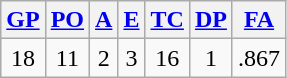<table class="wikitable">
<tr>
<th><a href='#'>GP</a></th>
<th><a href='#'>PO</a></th>
<th><a href='#'>A</a></th>
<th><a href='#'>E</a></th>
<th><a href='#'>TC</a></th>
<th><a href='#'>DP</a></th>
<th><a href='#'>FA</a></th>
</tr>
<tr align=center>
<td>18</td>
<td>11</td>
<td>2</td>
<td>3</td>
<td>16</td>
<td>1</td>
<td>.867</td>
</tr>
</table>
